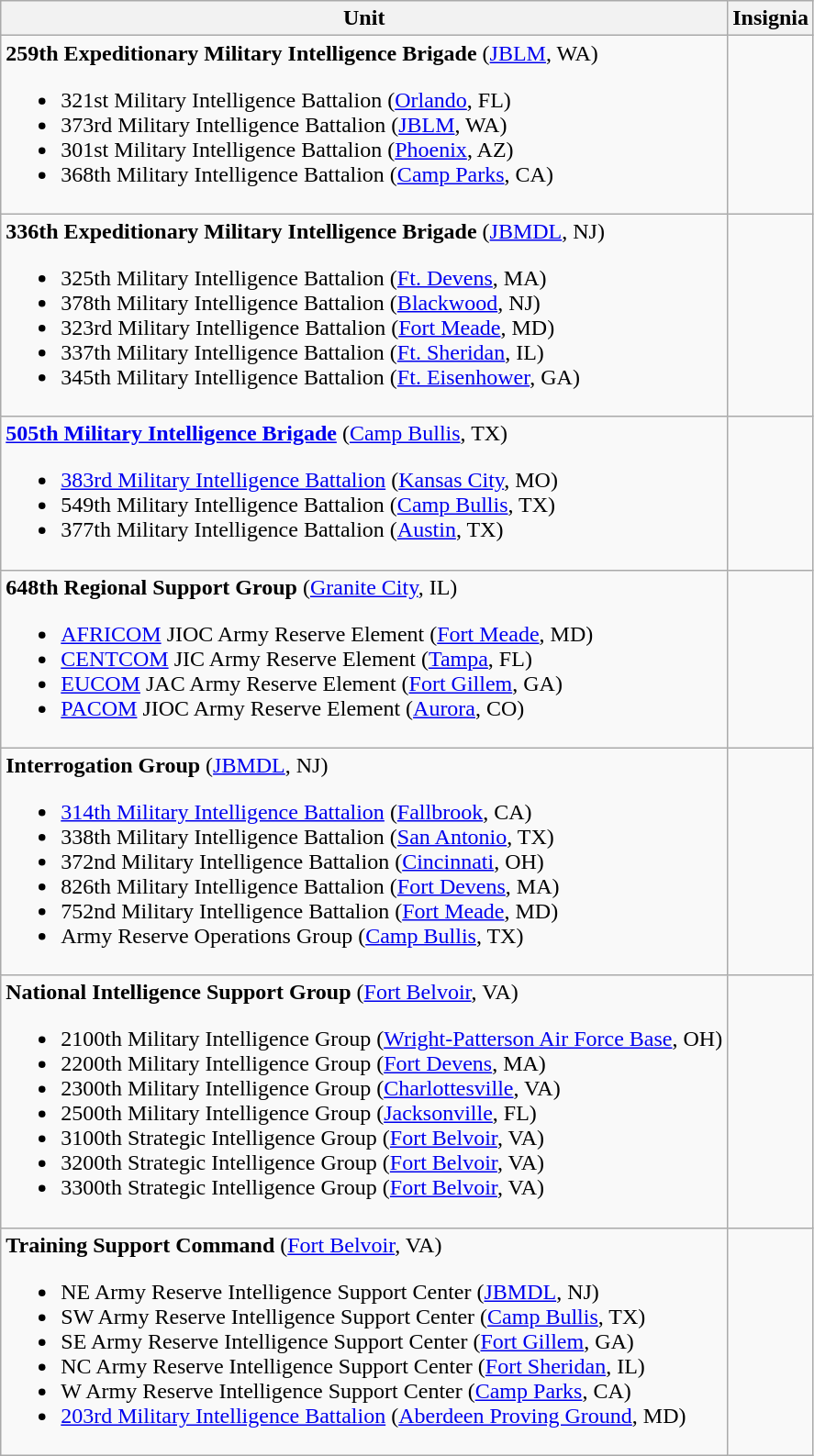<table class="wikitable">
<tr>
<th>Unit</th>
<th>Insignia</th>
</tr>
<tr>
<td><strong>259th Expeditionary Military Intelligence Brigade</strong> (<a href='#'>JBLM</a>, WA)<br><ul><li>321st Military Intelligence Battalion (<a href='#'>Orlando</a>, FL)</li><li>373rd Military Intelligence Battalion (<a href='#'>JBLM</a>, WA)</li><li>301st Military Intelligence Battalion (<a href='#'>Phoenix</a>, AZ)</li><li>368th Military Intelligence Battalion (<a href='#'>Camp Parks</a>, CA)</li></ul></td>
<td></td>
</tr>
<tr>
<td><strong>336th Expeditionary Military Intelligence Brigade</strong> (<a href='#'>JBMDL</a>, NJ)<br><ul><li>325th Military Intelligence Battalion (<a href='#'>Ft. Devens</a>, MA)</li><li>378th Military Intelligence Battalion (<a href='#'>Blackwood</a>, NJ)</li><li>323rd Military Intelligence Battalion (<a href='#'>Fort Meade</a>, MD)</li><li>337th Military Intelligence Battalion (<a href='#'>Ft. Sheridan</a>, IL)</li><li>345th Military Intelligence Battalion (<a href='#'>Ft. Eisenhower</a>, GA)</li></ul></td>
<td></td>
</tr>
<tr>
<td><strong><a href='#'>505th Military Intelligence Brigade</a></strong> (<a href='#'>Camp Bullis</a>, TX)<br><ul><li><a href='#'>383rd Military Intelligence Battalion</a> (<a href='#'>Kansas City</a>, MO)</li><li>549th Military Intelligence Battalion (<a href='#'>Camp Bullis</a>, TX)</li><li>377th Military Intelligence Battalion (<a href='#'>Austin</a>, TX)</li></ul></td>
<td></td>
</tr>
<tr>
<td><strong>648th Regional Support Group</strong> (<a href='#'>Granite City</a>, IL)<br><ul><li><a href='#'>AFRICOM</a> JIOC Army Reserve Element (<a href='#'>Fort Meade</a>, MD)</li><li><a href='#'>CENTCOM</a> JIC Army Reserve Element (<a href='#'>Tampa</a>, FL)</li><li><a href='#'>EUCOM</a> JAC Army Reserve Element (<a href='#'>Fort Gillem</a>, GA)</li><li><a href='#'>PACOM</a> JIOC Army Reserve Element (<a href='#'>Aurora</a>, CO)</li></ul></td>
<td></td>
</tr>
<tr>
<td><strong>Interrogation Group</strong> (<a href='#'>JBMDL</a>, NJ)<br><ul><li><a href='#'>314th Military Intelligence Battalion</a> (<a href='#'>Fallbrook</a>, CA)</li><li>338th Military Intelligence Battalion (<a href='#'>San Antonio</a>, TX)</li><li>372nd Military Intelligence Battalion (<a href='#'>Cincinnati</a>, OH)</li><li>826th Military Intelligence Battalion (<a href='#'>Fort Devens</a>, MA)</li><li>752nd Military Intelligence Battalion (<a href='#'>Fort Meade</a>, MD)</li><li>Army Reserve Operations Group (<a href='#'>Camp Bullis</a>, TX)</li></ul></td>
<td></td>
</tr>
<tr>
<td><strong>National Intelligence Support Group</strong> (<a href='#'>Fort Belvoir</a>, VA)<br><ul><li>2100th Military Intelligence Group (<a href='#'>Wright-Patterson Air Force Base</a>, OH)</li><li>2200th Military Intelligence Group (<a href='#'>Fort Devens</a>, MA)</li><li>2300th Military Intelligence Group (<a href='#'>Charlottesville</a>, VA)</li><li>2500th Military Intelligence Group (<a href='#'>Jacksonville</a>, FL)</li><li>3100th Strategic Intelligence Group (<a href='#'>Fort Belvoir</a>, VA)</li><li>3200th Strategic Intelligence Group (<a href='#'>Fort Belvoir</a>, VA)</li><li>3300th Strategic Intelligence Group (<a href='#'>Fort Belvoir</a>, VA)</li></ul></td>
<td></td>
</tr>
<tr>
<td><strong>Training Support Command</strong> (<a href='#'>Fort Belvoir</a>, VA)<br><ul><li>NE Army Reserve Intelligence Support Center (<a href='#'>JBMDL</a>, NJ)</li><li>SW Army Reserve Intelligence Support Center (<a href='#'>Camp Bullis</a>, TX)</li><li>SE Army Reserve Intelligence Support Center (<a href='#'>Fort Gillem</a>, GA)</li><li>NC Army Reserve Intelligence Support Center (<a href='#'>Fort Sheridan</a>, IL)</li><li>W Army Reserve Intelligence Support Center (<a href='#'>Camp Parks</a>, CA)</li><li><a href='#'>203rd Military Intelligence Battalion</a> (<a href='#'>Aberdeen Proving Ground</a>, MD)</li></ul></td>
<td></td>
</tr>
</table>
